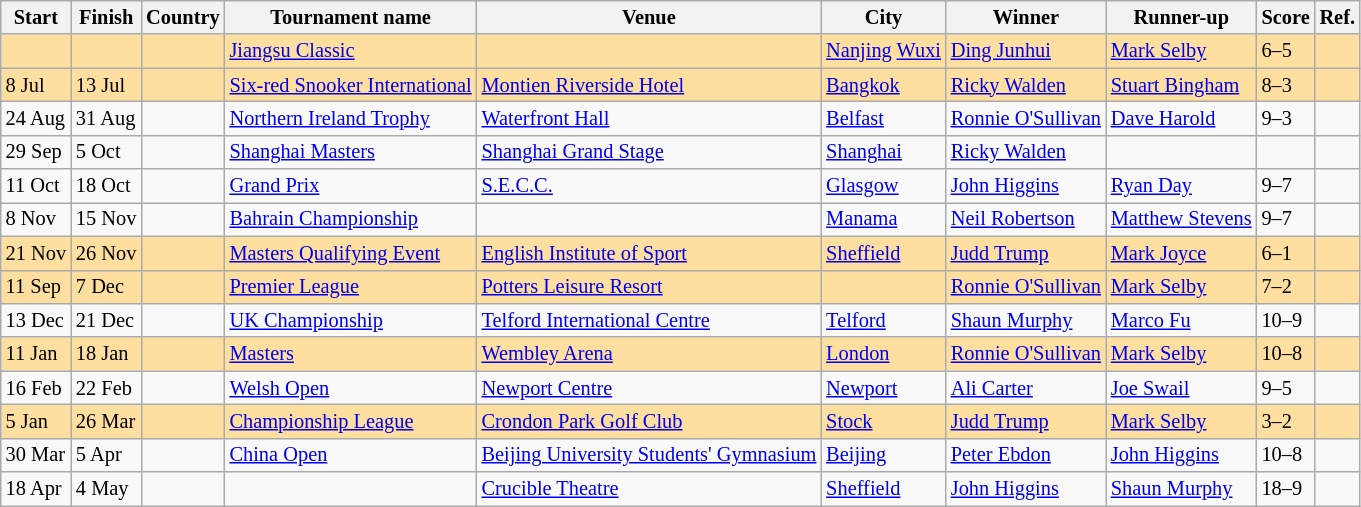<table class="wikitable sortable" style="font-size: 85%">
<tr>
<th>Start</th>
<th>Finish</th>
<th>Country</th>
<th>Tournament name</th>
<th>Venue</th>
<th>City</th>
<th>Winner</th>
<th>Runner-up</th>
<th>Score</th>
<th>Ref.</th>
</tr>
<tr bgcolor="#ffdf9f">
<td></td>
<td></td>
<td></td>
<td><a href='#'>Jiangsu Classic</a></td>
<td></td>
<td><a href='#'>Nanjing</a> <a href='#'>Wuxi</a></td>
<td> <a href='#'>Ding Junhui</a></td>
<td> <a href='#'>Mark Selby</a></td>
<td>6–5</td>
<td></td>
</tr>
<tr style="background:#ffdf9f;">
<td>8 Jul</td>
<td>13 Jul</td>
<td></td>
<td><a href='#'>Six-red Snooker International</a></td>
<td><a href='#'>Montien Riverside Hotel</a></td>
<td><a href='#'>Bangkok</a></td>
<td> <a href='#'>Ricky Walden</a></td>
<td> <a href='#'>Stuart Bingham</a></td>
<td>8–3</td>
<td></td>
</tr>
<tr>
<td>24 Aug</td>
<td>31 Aug</td>
<td></td>
<td><a href='#'>Northern Ireland Trophy</a></td>
<td><a href='#'>Waterfront Hall</a></td>
<td><a href='#'>Belfast</a></td>
<td> <a href='#'>Ronnie O'Sullivan</a></td>
<td> <a href='#'>Dave Harold</a></td>
<td>9–3</td>
<td></td>
</tr>
<tr>
<td>29 Sep</td>
<td>5 Oct</td>
<td></td>
<td><a href='#'>Shanghai Masters</a></td>
<td><a href='#'>Shanghai Grand Stage</a></td>
<td><a href='#'>Shanghai</a></td>
<td> <a href='#'>Ricky Walden</a></td>
<td></td>
<td></td>
<td></td>
</tr>
<tr>
<td>11 Oct</td>
<td>18 Oct</td>
<td></td>
<td><a href='#'>Grand Prix</a></td>
<td><a href='#'>S.E.C.C.</a></td>
<td><a href='#'>Glasgow</a></td>
<td> <a href='#'>John Higgins</a></td>
<td> <a href='#'>Ryan Day</a></td>
<td>9–7</td>
<td></td>
</tr>
<tr>
<td>8 Nov</td>
<td>15 Nov</td>
<td></td>
<td><a href='#'>Bahrain Championship</a></td>
<td></td>
<td><a href='#'>Manama</a></td>
<td> <a href='#'>Neil Robertson</a></td>
<td> <a href='#'>Matthew Stevens</a></td>
<td>9–7</td>
<td></td>
</tr>
<tr bgcolor="#ffdf9f">
<td>21 Nov</td>
<td>26 Nov</td>
<td></td>
<td><a href='#'>Masters Qualifying Event</a></td>
<td><a href='#'>English Institute of Sport</a></td>
<td><a href='#'>Sheffield</a></td>
<td> <a href='#'>Judd Trump</a></td>
<td> <a href='#'>Mark Joyce</a></td>
<td>6–1</td>
<td></td>
</tr>
<tr bgcolor="#ffdf9f">
<td>11 Sep</td>
<td>7 Dec</td>
<td></td>
<td><a href='#'>Premier League</a></td>
<td><a href='#'>Potters Leisure Resort</a></td>
<td></td>
<td> <a href='#'>Ronnie O'Sullivan</a></td>
<td> <a href='#'>Mark Selby</a></td>
<td>7–2</td>
<td></td>
</tr>
<tr>
<td>13 Dec</td>
<td>21 Dec</td>
<td></td>
<td><a href='#'>UK Championship</a></td>
<td><a href='#'>Telford International Centre</a></td>
<td><a href='#'>Telford</a></td>
<td> <a href='#'>Shaun Murphy</a></td>
<td> <a href='#'>Marco Fu</a></td>
<td>10–9</td>
<td></td>
</tr>
<tr bgcolor="#ffdf9f">
<td>11 Jan</td>
<td>18 Jan</td>
<td></td>
<td><a href='#'>Masters</a></td>
<td><a href='#'>Wembley Arena</a></td>
<td><a href='#'>London</a></td>
<td> <a href='#'>Ronnie O'Sullivan</a></td>
<td> <a href='#'>Mark Selby</a></td>
<td>10–8</td>
<td></td>
</tr>
<tr>
<td>16 Feb</td>
<td>22 Feb</td>
<td></td>
<td><a href='#'>Welsh Open</a></td>
<td><a href='#'>Newport Centre</a></td>
<td><a href='#'>Newport</a></td>
<td> <a href='#'>Ali Carter</a></td>
<td> <a href='#'>Joe Swail</a></td>
<td>9–5</td>
<td></td>
</tr>
<tr bgcolor="#ffdf9f">
<td>5 Jan</td>
<td>26 Mar</td>
<td></td>
<td><a href='#'>Championship League</a></td>
<td><a href='#'>Crondon Park Golf Club</a></td>
<td><a href='#'>Stock</a></td>
<td> <a href='#'>Judd Trump</a></td>
<td> <a href='#'>Mark Selby</a></td>
<td>3–2</td>
<td></td>
</tr>
<tr>
<td>30 Mar</td>
<td>5 Apr</td>
<td></td>
<td><a href='#'>China Open</a></td>
<td><a href='#'>Beijing University Students' Gymnasium</a></td>
<td><a href='#'>Beijing</a></td>
<td> <a href='#'>Peter Ebdon</a></td>
<td> <a href='#'>John Higgins</a></td>
<td>10–8</td>
<td></td>
</tr>
<tr>
<td>18 Apr</td>
<td>4 May</td>
<td></td>
<td></td>
<td><a href='#'>Crucible Theatre</a></td>
<td><a href='#'>Sheffield</a></td>
<td> <a href='#'>John Higgins</a></td>
<td> <a href='#'>Shaun Murphy</a></td>
<td>18–9</td>
<td></td>
</tr>
</table>
